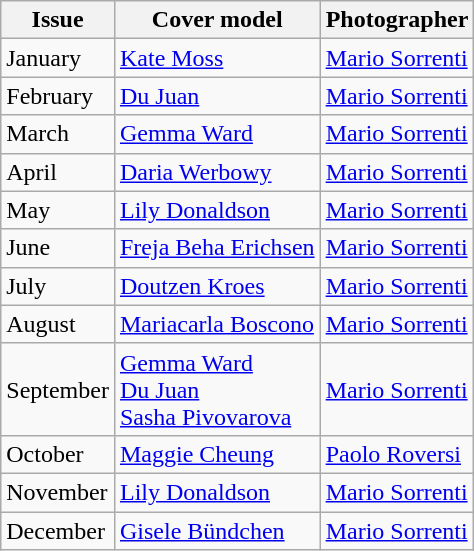<table class="sortable wikitable">
<tr>
<th>Issue</th>
<th>Cover model</th>
<th>Photographer</th>
</tr>
<tr>
<td>January</td>
<td><a href='#'>Kate Moss</a></td>
<td><a href='#'>Mario Sorrenti</a></td>
</tr>
<tr>
<td>February</td>
<td><a href='#'>Du Juan</a></td>
<td><a href='#'>Mario Sorrenti</a></td>
</tr>
<tr>
<td>March</td>
<td><a href='#'>Gemma Ward</a></td>
<td><a href='#'>Mario Sorrenti</a></td>
</tr>
<tr>
<td>April</td>
<td><a href='#'>Daria Werbowy</a></td>
<td><a href='#'>Mario Sorrenti</a></td>
</tr>
<tr>
<td>May</td>
<td><a href='#'>Lily Donaldson</a></td>
<td><a href='#'>Mario Sorrenti</a></td>
</tr>
<tr>
<td>June</td>
<td><a href='#'>Freja Beha Erichsen</a></td>
<td><a href='#'>Mario Sorrenti</a></td>
</tr>
<tr>
<td>July</td>
<td><a href='#'>Doutzen Kroes</a></td>
<td><a href='#'>Mario Sorrenti</a></td>
</tr>
<tr>
<td>August</td>
<td><a href='#'>Mariacarla Boscono</a></td>
<td><a href='#'>Mario Sorrenti</a></td>
</tr>
<tr>
<td>September</td>
<td><a href='#'>Gemma Ward</a><br><a href='#'>Du Juan</a><br><a href='#'>Sasha Pivovarova</a></td>
<td><a href='#'>Mario Sorrenti</a></td>
</tr>
<tr>
<td>October</td>
<td><a href='#'>Maggie Cheung</a></td>
<td><a href='#'>Paolo Roversi</a></td>
</tr>
<tr>
<td>November</td>
<td><a href='#'>Lily Donaldson</a></td>
<td><a href='#'>Mario Sorrenti</a></td>
</tr>
<tr>
<td>December</td>
<td><a href='#'>Gisele Bündchen</a></td>
<td><a href='#'>Mario Sorrenti</a></td>
</tr>
</table>
